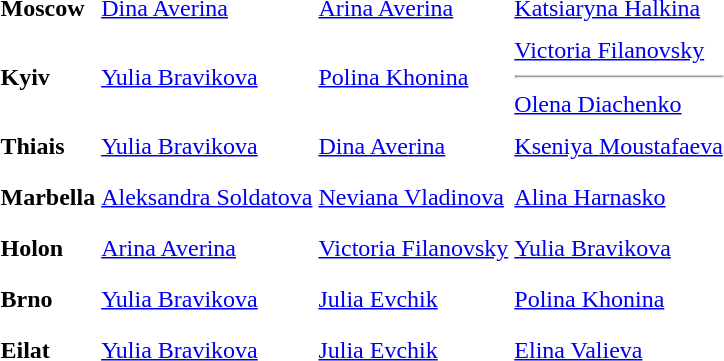<table>
<tr>
<th scope=row style="text-align:left">Moscow</th>
<td style="height:30px;"> <a href='#'>Dina Averina</a></td>
<td style="height:30px;"> <a href='#'>Arina Averina</a></td>
<td style="height:30px;"> <a href='#'>Katsiaryna Halkina</a></td>
</tr>
<tr>
<th scope=row style="text-align:left">Kyiv</th>
<td style="height:30px;"> <a href='#'>Yulia Bravikova</a></td>
<td style="height:30px;"> <a href='#'>Polina Khonina</a></td>
<td style="height:30px;"> <a href='#'>Victoria Filanovsky</a><hr> <a href='#'>Olena Diachenko</a></td>
</tr>
<tr>
<th scope=row style="text-align:left">Thiais</th>
<td style="height:30px;"> <a href='#'>Yulia Bravikova</a></td>
<td style="height:30px;"> <a href='#'>Dina Averina</a></td>
<td style="height:30px;"> <a href='#'>Kseniya Moustafaeva</a></td>
</tr>
<tr>
<th scope=row style="text-align:left">Marbella</th>
<td style="height:30px;"> <a href='#'>Aleksandra Soldatova</a></td>
<td style="height:30px;"> <a href='#'>Neviana Vladinova</a></td>
<td style="height:30px;"> <a href='#'>Alina Harnasko</a></td>
</tr>
<tr>
<th scope=row style="text-align:left">Holon</th>
<td style="height:30px;"> <a href='#'>Arina Averina</a></td>
<td style="height:30px;"> <a href='#'>Victoria Filanovsky</a></td>
<td style="height:30px;"> <a href='#'>Yulia Bravikova</a></td>
</tr>
<tr>
<th scope=row style="text-align:left">Brno</th>
<td style="height:30px;"> <a href='#'>Yulia Bravikova</a></td>
<td style="height:30px;"> <a href='#'>Julia Evchik</a></td>
<td style="height:30px;"> <a href='#'>Polina Khonina</a></td>
</tr>
<tr>
<th scope=row style="text-align:left">Eilat</th>
<td style="height:30px;"> <a href='#'>Yulia Bravikova</a></td>
<td style="height:30px;"> <a href='#'>Julia Evchik</a></td>
<td style="height:30px;"> <a href='#'>Elina Valieva</a></td>
</tr>
<tr>
</tr>
</table>
